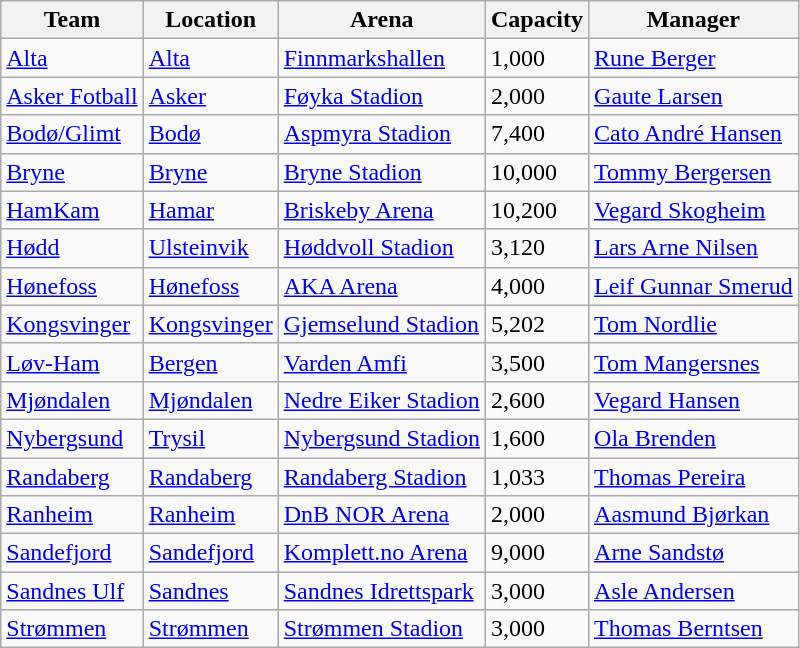<table class="wikitable sortable" border="1">
<tr>
<th>Team</th>
<th>Location</th>
<th>Arena</th>
<th>Capacity</th>
<th>Manager</th>
</tr>
<tr>
<td><a href='#'>Alta</a></td>
<td><a href='#'>Alta</a></td>
<td><a href='#'>Finnmarkshallen</a></td>
<td>1,000</td>
<td> <a href='#'>Rune Berger</a></td>
</tr>
<tr>
<td><a href='#'>Asker Fotball</a></td>
<td><a href='#'>Asker</a></td>
<td><a href='#'>Føyka Stadion</a></td>
<td>2,000</td>
<td> <a href='#'>Gaute Larsen</a></td>
</tr>
<tr>
<td><a href='#'>Bodø/Glimt</a></td>
<td><a href='#'>Bodø</a></td>
<td><a href='#'>Aspmyra Stadion</a></td>
<td>7,400</td>
<td> <a href='#'>Cato André Hansen</a></td>
</tr>
<tr>
<td><a href='#'>Bryne</a></td>
<td><a href='#'>Bryne</a></td>
<td><a href='#'>Bryne Stadion</a></td>
<td>10,000</td>
<td> <a href='#'>Tommy Bergersen</a></td>
</tr>
<tr>
<td><a href='#'>HamKam</a></td>
<td><a href='#'>Hamar</a></td>
<td><a href='#'>Briskeby Arena</a></td>
<td>10,200</td>
<td> <a href='#'>Vegard Skogheim</a></td>
</tr>
<tr>
<td><a href='#'>Hødd</a></td>
<td><a href='#'>Ulsteinvik</a></td>
<td><a href='#'>Høddvoll Stadion</a></td>
<td>3,120</td>
<td> <a href='#'>Lars Arne Nilsen</a></td>
</tr>
<tr>
<td><a href='#'>Hønefoss</a></td>
<td><a href='#'>Hønefoss</a></td>
<td><a href='#'>AKA Arena</a></td>
<td>4,000</td>
<td> <a href='#'>Leif Gunnar Smerud</a></td>
</tr>
<tr>
<td><a href='#'>Kongsvinger</a></td>
<td><a href='#'>Kongsvinger</a></td>
<td><a href='#'>Gjemselund Stadion</a></td>
<td>5,202</td>
<td> <a href='#'>Tom Nordlie</a></td>
</tr>
<tr>
<td><a href='#'>Løv-Ham</a></td>
<td><a href='#'>Bergen</a></td>
<td><a href='#'>Varden Amfi</a></td>
<td>3,500</td>
<td> <a href='#'>Tom Mangersnes</a></td>
</tr>
<tr>
<td><a href='#'>Mjøndalen</a></td>
<td><a href='#'>Mjøndalen</a></td>
<td><a href='#'>Nedre Eiker Stadion</a></td>
<td>2,600</td>
<td> <a href='#'>Vegard Hansen</a></td>
</tr>
<tr>
<td><a href='#'>Nybergsund</a></td>
<td><a href='#'>Trysil</a></td>
<td><a href='#'>Nybergsund Stadion</a></td>
<td>1,600</td>
<td> <a href='#'>Ola Brenden</a></td>
</tr>
<tr>
<td><a href='#'>Randaberg</a></td>
<td><a href='#'>Randaberg</a></td>
<td><a href='#'>Randaberg Stadion</a></td>
<td>1,033</td>
<td> <a href='#'>Thomas Pereira</a></td>
</tr>
<tr>
<td><a href='#'>Ranheim</a></td>
<td><a href='#'>Ranheim</a></td>
<td><a href='#'>DnB NOR Arena</a></td>
<td>2,000</td>
<td> <a href='#'>Aasmund Bjørkan</a></td>
</tr>
<tr>
<td><a href='#'>Sandefjord</a></td>
<td><a href='#'>Sandefjord</a></td>
<td><a href='#'>Komplett.no Arena</a></td>
<td>9,000</td>
<td> <a href='#'>Arne Sandstø</a></td>
</tr>
<tr>
<td><a href='#'>Sandnes Ulf</a></td>
<td><a href='#'>Sandnes</a></td>
<td><a href='#'>Sandnes Idrettspark</a></td>
<td>3,000</td>
<td> <a href='#'>Asle Andersen</a></td>
</tr>
<tr>
<td><a href='#'>Strømmen</a></td>
<td><a href='#'>Strømmen</a></td>
<td><a href='#'>Strømmen Stadion</a></td>
<td>3,000</td>
<td> <a href='#'>Thomas Berntsen</a></td>
</tr>
</table>
